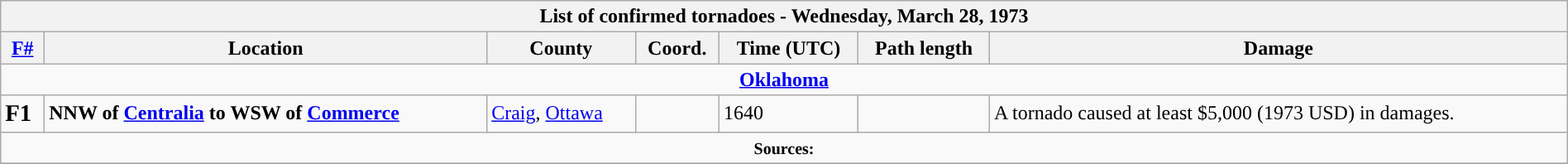<table class="wikitable collapsible" width="100%">
<tr>
<th colspan="7">List of confirmed tornadoes - Wednesday, March 28, 1973</th>
</tr>
<tr>
<th><a href='#'>F#</a></th>
<th>Location</th>
<th>County</th>
<th>Coord.</th>
<th>Time (UTC)</th>
<th>Path length</th>
<th>Damage</th>
</tr>
<tr>
<td colspan="7" align=center><strong><a href='#'>Oklahoma</a></strong></td>
</tr>
<tr>
<td><big><strong>F1</strong></big></td>
<td><strong>NNW of <a href='#'>Centralia</a> to WSW of <a href='#'>Commerce</a></strong></td>
<td><a href='#'>Craig</a>, <a href='#'>Ottawa</a></td>
<td></td>
<td>1640</td>
<td></td>
<td>A tornado caused at least $5,000 (1973 USD) in damages.</td>
</tr>
<tr>
<td colspan="7" align="center"><small><strong>Sources:</strong> </small></td>
</tr>
<tr>
</tr>
</table>
